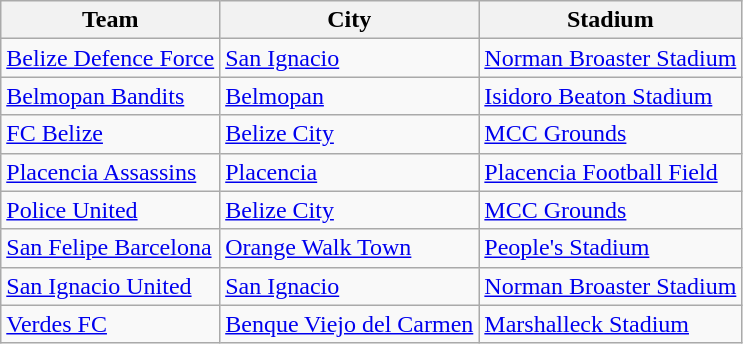<table class="wikitable">
<tr>
<th>Team</th>
<th>City</th>
<th>Stadium</th>
</tr>
<tr>
<td><a href='#'>Belize Defence Force</a></td>
<td><a href='#'>San Ignacio</a></td>
<td><a href='#'>Norman Broaster Stadium</a></td>
</tr>
<tr>
<td><a href='#'>Belmopan Bandits</a></td>
<td><a href='#'>Belmopan</a></td>
<td><a href='#'>Isidoro Beaton Stadium</a></td>
</tr>
<tr>
<td><a href='#'>FC Belize</a></td>
<td><a href='#'>Belize City</a></td>
<td><a href='#'>MCC Grounds</a></td>
</tr>
<tr>
<td><a href='#'>Placencia Assassins</a></td>
<td><a href='#'>Placencia</a></td>
<td><a href='#'>Placencia Football Field</a></td>
</tr>
<tr>
<td><a href='#'>Police United</a></td>
<td><a href='#'>Belize City</a></td>
<td><a href='#'>MCC Grounds</a></td>
</tr>
<tr>
<td><a href='#'>San Felipe Barcelona</a></td>
<td><a href='#'>Orange Walk Town</a></td>
<td><a href='#'>People's Stadium</a></td>
</tr>
<tr>
<td><a href='#'>San Ignacio United</a></td>
<td><a href='#'>San Ignacio</a></td>
<td><a href='#'>Norman Broaster Stadium</a></td>
</tr>
<tr>
<td><a href='#'>Verdes FC</a></td>
<td><a href='#'>Benque Viejo del Carmen</a></td>
<td><a href='#'>Marshalleck Stadium</a></td>
</tr>
</table>
